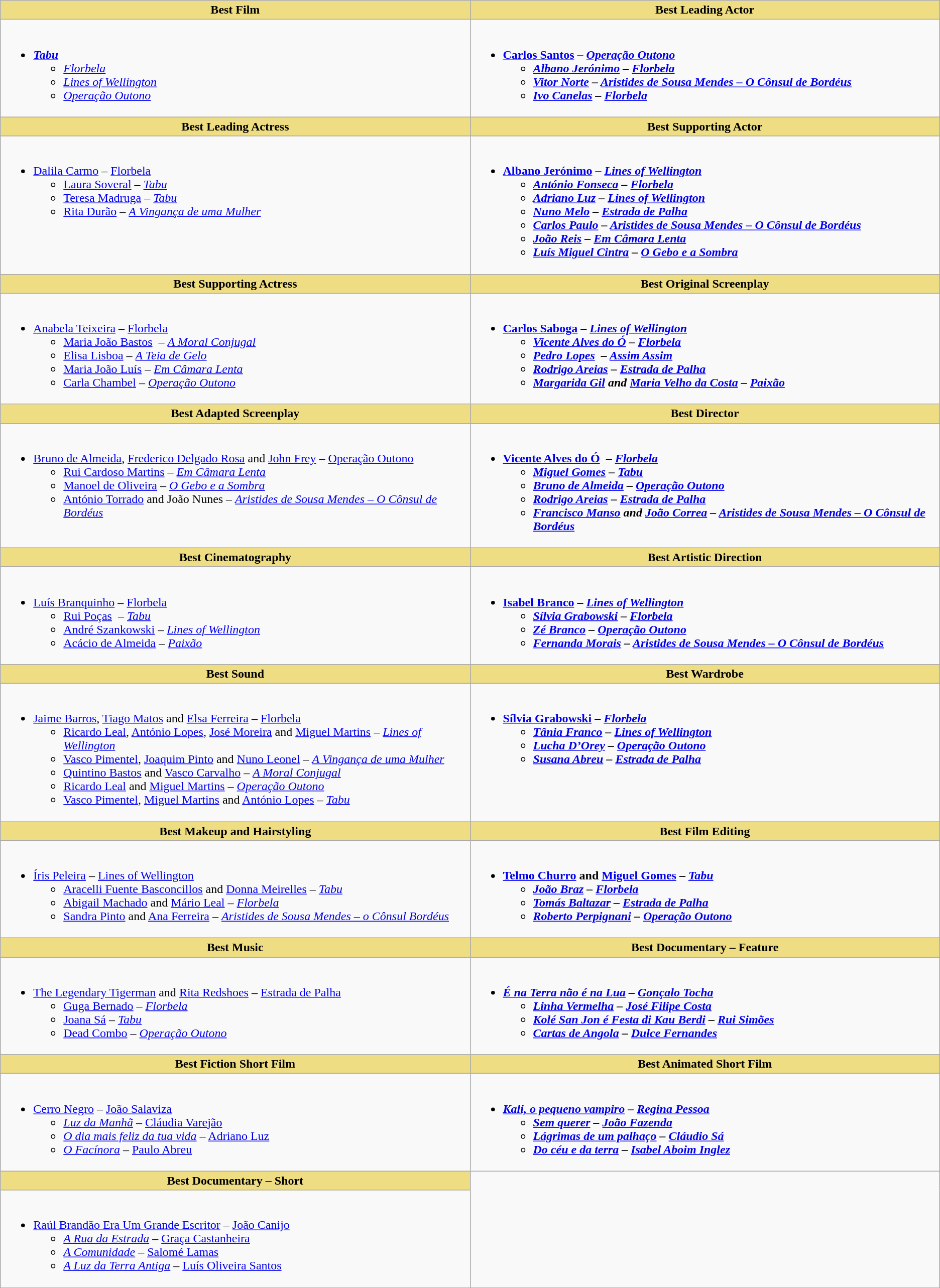<table class=wikitable>
<tr>
<th style="background:#EEDD82; width:50%">Best Film</th>
<th style="background:#EEDD82; width:50%">Best Leading Actor</th>
</tr>
<tr>
<td valign="top"><br><ul><li><strong><em><a href='#'>Tabu</a></em></strong><ul><li><em><a href='#'>Florbela</a></em></li><li><em><a href='#'>Lines of Wellington</a></em></li><li><em><a href='#'>Operação Outono</a></em></li></ul></li></ul></td>
<td valign="top"><br><ul><li><strong><a href='#'>Carlos Santos</a> – <em><a href='#'>Operação Outono</a><strong><em><ul><li><a href='#'>Albano Jerónimo</a> – </em><a href='#'>Florbela</a><em></li><li><a href='#'>Vitor Norte</a> – </em><a href='#'>Aristides de Sousa Mendes – O Cônsul de Bordéus</a><em></li><li><a href='#'>Ivo Canelas</a> – </em><a href='#'>Florbela</a><em></li></ul></li></ul></td>
</tr>
<tr>
<th style="background:#EEDD82">Best Leading Actress</th>
<th style="background:#EEDD82">Best Supporting Actor</th>
</tr>
<tr>
<td valign="top"><br><ul><li></strong><a href='#'>Dalila Carmo</a> – </em><a href='#'>Florbela</a></em></strong><ul><li><a href='#'>Laura Soveral</a> – <em><a href='#'>Tabu</a></em></li><li><a href='#'>Teresa Madruga</a> – <em><a href='#'>Tabu</a></em></li><li><a href='#'>Rita Durão</a> – <em><a href='#'>A Vingança de uma Mulher</a></em></li></ul></li></ul></td>
<td valign="top"><br><ul><li><strong><a href='#'>Albano Jerónimo</a> – <em><a href='#'>Lines of Wellington</a><strong><em><ul><li><a href='#'>António Fonseca</a> – </em><a href='#'>Florbela</a><em></li><li><a href='#'>Adriano Luz</a> – </em><a href='#'>Lines of Wellington</a><em></li><li><a href='#'>Nuno Melo</a> – </em><a href='#'>Estrada de Palha</a><em></li><li><a href='#'>Carlos Paulo</a> – </em><a href='#'>Aristides de Sousa Mendes – O Cônsul de Bordéus</a><em></li><li><a href='#'>João Reis</a> – </em><a href='#'>Em Câmara Lenta</a><em></li><li><a href='#'>Luís Miguel Cintra</a> – </em><a href='#'>O Gebo e a Sombra</a><em></li></ul></li></ul></td>
</tr>
<tr>
<th style="background:#EEDD82">Best Supporting Actress</th>
<th style="background:#EEDD82">Best Original Screenplay</th>
</tr>
<tr>
<td valign="top"><br><ul><li></strong><a href='#'>Anabela Teixeira</a> – </em><a href='#'>Florbela</a></em></strong><ul><li><a href='#'>Maria João Bastos</a>  – <em><a href='#'>A Moral Conjugal</a></em></li><li><a href='#'>Elisa Lisboa</a> – <em><a href='#'>A Teia de Gelo</a></em></li><li><a href='#'>Maria João Luís</a> – <em><a href='#'>Em Câmara Lenta</a></em></li><li><a href='#'>Carla Chambel</a> – <em><a href='#'>Operação Outono</a></em></li></ul></li></ul></td>
<td valign="top"><br><ul><li><strong><a href='#'>Carlos Saboga</a> – <em><a href='#'>Lines of Wellington</a><strong><em><ul><li><a href='#'>Vicente Alves do Ó</a> – </em><a href='#'>Florbela</a><em></li><li><a href='#'>Pedro Lopes</a>  – </em><a href='#'>Assim Assim</a><em></li><li><a href='#'>Rodrigo Areias</a> – </em><a href='#'>Estrada de Palha</a><em></li><li><a href='#'>Margarida Gil</a> and <a href='#'>Maria Velho da Costa</a> – </em><a href='#'>Paixão</a><em></li></ul></li></ul></td>
</tr>
<tr>
<th style="background:#EEDD82">Best Adapted Screenplay</th>
<th style="background:#EEDD82">Best Director</th>
</tr>
<tr>
<td valign="top"><br><ul><li></strong><a href='#'>Bruno de Almeida</a>, <a href='#'>Frederico Delgado Rosa</a> and <a href='#'>John Frey</a> – </em><a href='#'>Operação Outono</a></em></strong><ul><li><a href='#'>Rui Cardoso Martins</a> – <em><a href='#'>Em Câmara Lenta</a></em></li><li><a href='#'>Manoel de Oliveira</a> – <em><a href='#'>O Gebo e a Sombra</a></em></li><li><a href='#'>António Torrado</a> and João Nunes – <em><a href='#'>Aristides de Sousa Mendes – O Cônsul de Bordéus</a></em></li></ul></li></ul></td>
<td valign="top"><br><ul><li><strong><a href='#'>Vicente Alves do Ó</a>  – <em><a href='#'>Florbela</a><strong><em><ul><li><a href='#'>Miguel Gomes</a> – </em><a href='#'>Tabu</a><em></li><li><a href='#'>Bruno de Almeida</a> – </em><a href='#'>Operação Outono</a><em></li><li><a href='#'>Rodrigo Areias</a> – </em><a href='#'>Estrada de Palha</a><em></li><li><a href='#'>Francisco Manso</a> and <a href='#'>João Correa</a> – </em><a href='#'>Aristides de Sousa Mendes – O Cônsul de Bordéus</a><em></li></ul></li></ul></td>
</tr>
<tr>
<th style="background:#EEDD82">Best Cinematography</th>
<th style="background:#EEDD82">Best Artistic Direction</th>
</tr>
<tr>
<td valign="top"><br><ul><li></strong><a href='#'>Luís Branquinho</a> – </em><a href='#'>Florbela</a></em></strong><ul><li><a href='#'>Rui Poças</a>  – <em><a href='#'>Tabu</a></em></li><li><a href='#'>André Szankowski</a> – <em><a href='#'>Lines of Wellington</a></em></li><li><a href='#'>Acácio de Almeida</a> – <em><a href='#'>Paixão</a></em></li></ul></li></ul></td>
<td valign="top"><br><ul><li><strong><a href='#'>Isabel Branco</a> – <em><a href='#'>Lines of Wellington</a><strong><em><ul><li><a href='#'>Sílvia Grabowski</a> – </em><a href='#'>Florbela</a><em></li><li><a href='#'>Zé Branco</a> – </em><a href='#'>Operação Outono</a><em></li><li><a href='#'>Fernanda Morais</a> – </em><a href='#'>Aristides de Sousa Mendes – O Cônsul de Bordéus</a><em></li></ul></li></ul></td>
</tr>
<tr>
<th style="background:#EEDD82">Best Sound</th>
<th style="background:#EEDD82">Best Wardrobe</th>
</tr>
<tr>
<td valign="top"><br><ul><li></strong><a href='#'>Jaime Barros</a>, <a href='#'>Tiago Matos</a> and <a href='#'>Elsa Ferreira</a> – </em><a href='#'>Florbela</a></em></strong><ul><li><a href='#'>Ricardo Leal</a>, <a href='#'>António Lopes</a>, <a href='#'>José Moreira</a> and <a href='#'>Miguel Martins</a> – <em><a href='#'>Lines of Wellington</a></em></li><li><a href='#'>Vasco Pimentel</a>, <a href='#'>Joaquim Pinto</a> and <a href='#'>Nuno Leonel</a> – <em><a href='#'>A Vingança de uma Mulher</a></em></li><li><a href='#'>Quintino Bastos</a> and <a href='#'>Vasco Carvalho</a> – <em><a href='#'>A Moral Conjugal</a></em></li><li><a href='#'>Ricardo Leal</a> and <a href='#'>Miguel Martins</a> – <em><a href='#'>Operação Outono</a></em></li><li><a href='#'>Vasco Pimentel</a>, <a href='#'>Miguel Martins</a> and <a href='#'>António Lopes</a> – <em><a href='#'>Tabu</a></em></li></ul></li></ul></td>
<td valign="top"><br><ul><li><strong><a href='#'>Sílvia Grabowski</a> – <em><a href='#'>Florbela</a><strong><em><ul><li><a href='#'>Tânia Franco</a> – </em><a href='#'>Lines of Wellington</a><em></li><li><a href='#'>Lucha D’Orey</a> – </em><a href='#'>Operação Outono</a><em></li><li><a href='#'>Susana Abreu</a> – </em><a href='#'>Estrada de Palha</a><em></li></ul></li></ul></td>
</tr>
<tr>
<th style="background:#EEDD82">Best Makeup and Hairstyling</th>
<th style="background:#EEDD82">Best Film Editing</th>
</tr>
<tr>
<td valign="top"><br><ul><li></strong><a href='#'>Íris Peleira</a> – </em><a href='#'>Lines of Wellington</a></em></strong><ul><li><a href='#'>Aracelli Fuente Basconcillos</a> and <a href='#'>Donna Meirelles</a> – <em><a href='#'>Tabu</a></em></li><li><a href='#'>Abigail Machado</a> and <a href='#'>Mário Leal</a> – <em><a href='#'>Florbela</a></em></li><li><a href='#'>Sandra Pinto</a> and <a href='#'>Ana Ferreira</a> – <em><a href='#'>Aristides de Sousa Mendes – o Cônsul Bordéus</a></em></li></ul></li></ul></td>
<td valign="top"><br><ul><li><strong><a href='#'>Telmo Churro</a> and <a href='#'>Miguel Gomes</a> – <em><a href='#'>Tabu</a><strong><em><ul><li><a href='#'>João Braz</a> – </em><a href='#'>Florbela</a><em></li><li><a href='#'>Tomás Baltazar</a> – </em><a href='#'>Estrada de Palha</a><em></li><li><a href='#'>Roberto Perpignani</a> – </em><a href='#'>Operação Outono</a><em></li></ul></li></ul></td>
</tr>
<tr>
<th style="background:#EEDD82">Best Music</th>
<th style="background:#EEDD82">Best Documentary – Feature</th>
</tr>
<tr>
<td valign="top"><br><ul><li></strong><a href='#'>The Legendary Tigerman</a> and <a href='#'>Rita Redshoes</a> – </em><a href='#'>Estrada de Palha</a></em></strong><ul><li><a href='#'>Guga Bernado</a> – <em><a href='#'>Florbela</a></em></li><li><a href='#'>Joana Sá</a> – <em><a href='#'>Tabu</a></em></li><li><a href='#'>Dead Combo</a> – <em><a href='#'>Operação Outono</a></em></li></ul></li></ul></td>
<td valign="top"><br><ul><li><strong><em><a href='#'>É na Terra não é na Lua</a><em> – <a href='#'>Gonçalo Tocha</a><strong><ul><li></em><a href='#'>Linha Vermelha</a><em> – <a href='#'>José Filipe Costa</a></li><li></em><a href='#'>Kolé San Jon é Festa di Kau Berdi</a><em> – <a href='#'>Rui Simões</a></li><li></em><a href='#'>Cartas de Angola</a><em> – <a href='#'>Dulce Fernandes</a></li></ul></li></ul></td>
</tr>
<tr>
<th style="background:#EEDD82">Best Fiction Short Film</th>
<th style="background:#EEDD82">Best Animated Short Film</th>
</tr>
<tr>
<td valign="top"><br><ul><li></em></strong><a href='#'>Cerro Negro</a></em> – <a href='#'>João Salaviza</a></strong><ul><li><em><a href='#'>Luz da Manhã</a></em> – <a href='#'>Cláudia Varejão</a></li><li><em><a href='#'>O dia mais feliz da tua vida</a></em> – <a href='#'>Adriano Luz</a></li><li><em><a href='#'>O Facínora</a></em> – <a href='#'>Paulo Abreu</a></li></ul></li></ul></td>
<td valign="top"><br><ul><li><strong><em><a href='#'>Kali, o pequeno vampiro</a><em> – <a href='#'>Regina Pessoa</a><strong><ul><li></em><a href='#'>Sem querer</a><em> – <a href='#'>João Fazenda</a></li><li></em><a href='#'>Lágrimas de um palhaço</a><em> – <a href='#'>Cláudio Sá</a></li><li></em><a href='#'>Do céu e da terra</a><em> – <a href='#'>Isabel Aboim Inglez</a></li></ul></li></ul></td>
</tr>
<tr>
<th style="background:#EEDD82">Best Documentary – Short</th>
</tr>
<tr>
<td valign="top"><br><ul><li></em></strong><a href='#'>Raúl Brandão Era Um Grande Escritor</a></em> – <a href='#'>João Canijo</a></strong><ul><li><em><a href='#'>A Rua da Estrada</a></em> – <a href='#'>Graça Castanheira</a></li><li><em><a href='#'>A Comunidade</a></em> – <a href='#'>Salomé Lamas</a></li><li><em><a href='#'>A Luz da Terra Antiga</a></em> – <a href='#'>Luís Oliveira Santos</a></li></ul></li></ul></td>
</tr>
</table>
